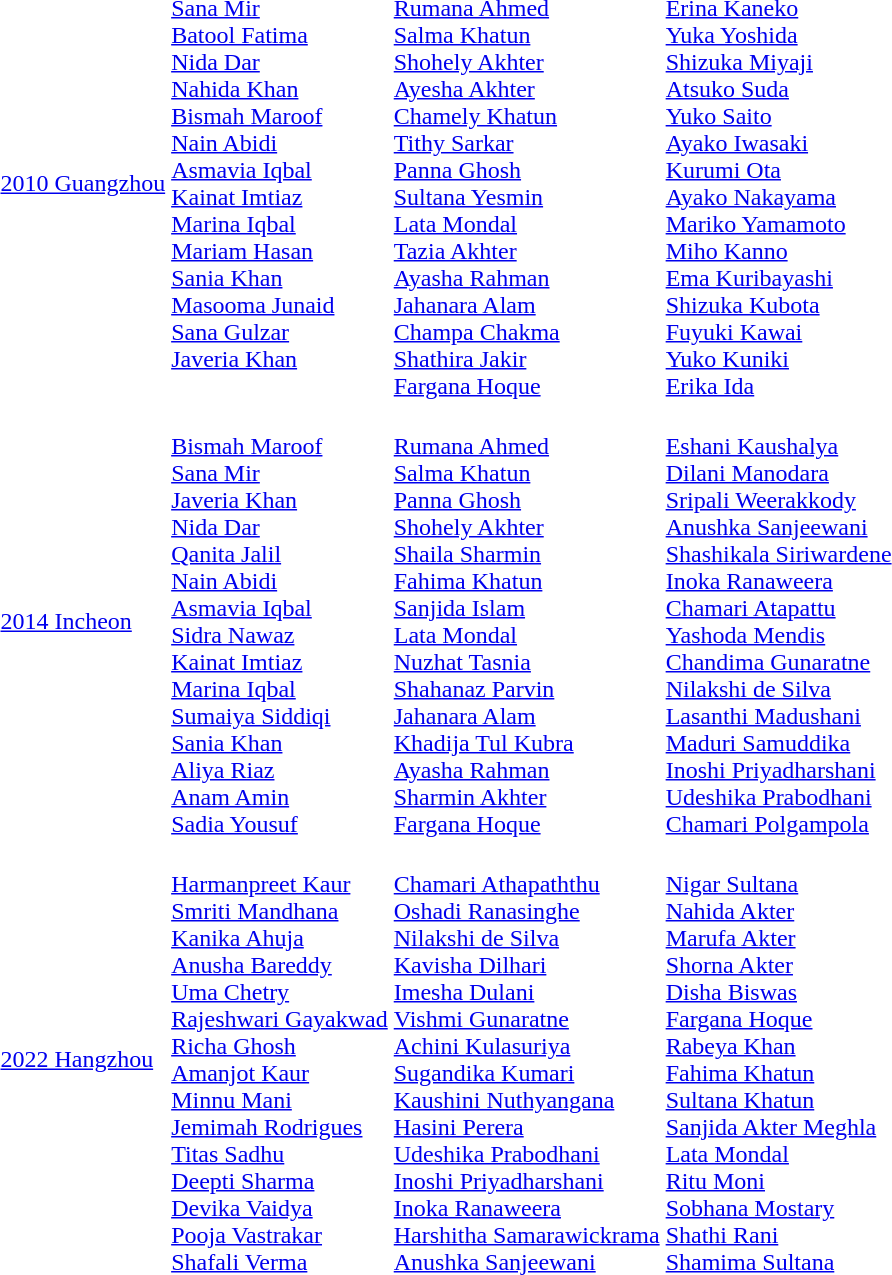<table>
<tr>
<td><a href='#'>2010 Guangzhou</a></td>
<td valign=top><br><a href='#'>Sana Mir</a><br><a href='#'>Batool Fatima</a><br><a href='#'>Nida Dar</a><br><a href='#'>Nahida Khan</a><br><a href='#'>Bismah Maroof</a><br><a href='#'>Nain Abidi</a><br><a href='#'>Asmavia Iqbal</a><br><a href='#'>Kainat Imtiaz</a><br><a href='#'>Marina Iqbal</a><br><a href='#'>Mariam Hasan</a><br><a href='#'>Sania Khan</a><br><a href='#'>Masooma Junaid</a><br><a href='#'>Sana Gulzar</a><br><a href='#'>Javeria Khan</a></td>
<td><br><a href='#'>Rumana Ahmed</a><br><a href='#'>Salma Khatun</a><br><a href='#'>Shohely Akhter</a><br><a href='#'>Ayesha Akhter</a><br><a href='#'>Chamely Khatun</a><br><a href='#'>Tithy Sarkar</a><br><a href='#'>Panna Ghosh</a><br><a href='#'>Sultana Yesmin</a><br><a href='#'>Lata Mondal</a><br><a href='#'>Tazia Akhter</a><br><a href='#'>Ayasha Rahman</a><br><a href='#'>Jahanara Alam</a><br><a href='#'>Champa Chakma</a><br><a href='#'>Shathira Jakir</a><br><a href='#'>Fargana Hoque</a></td>
<td><br><a href='#'>Erina Kaneko</a><br><a href='#'>Yuka Yoshida</a><br><a href='#'>Shizuka Miyaji</a><br><a href='#'>Atsuko Suda</a><br><a href='#'>Yuko Saito</a><br><a href='#'>Ayako Iwasaki</a><br><a href='#'>Kurumi Ota</a><br><a href='#'>Ayako Nakayama</a><br><a href='#'>Mariko Yamamoto</a><br><a href='#'>Miho Kanno</a><br><a href='#'>Ema Kuribayashi</a><br><a href='#'>Shizuka Kubota</a><br><a href='#'>Fuyuki Kawai</a><br><a href='#'>Yuko Kuniki</a><br><a href='#'>Erika Ida</a></td>
</tr>
<tr>
<td><a href='#'>2014 Incheon</a></td>
<td><br><a href='#'>Bismah Maroof</a><br><a href='#'>Sana Mir</a><br><a href='#'>Javeria Khan</a><br><a href='#'>Nida Dar</a><br><a href='#'>Qanita Jalil</a><br><a href='#'>Nain Abidi</a><br><a href='#'>Asmavia Iqbal</a><br><a href='#'>Sidra Nawaz</a><br><a href='#'>Kainat Imtiaz</a><br><a href='#'>Marina Iqbal</a><br><a href='#'>Sumaiya Siddiqi</a><br><a href='#'>Sania Khan</a><br><a href='#'>Aliya Riaz</a><br><a href='#'>Anam Amin</a><br><a href='#'>Sadia Yousuf</a></td>
<td><br><a href='#'>Rumana Ahmed</a><br><a href='#'>Salma Khatun</a><br><a href='#'>Panna Ghosh</a><br><a href='#'>Shohely Akhter</a><br><a href='#'>Shaila Sharmin</a><br><a href='#'>Fahima Khatun</a><br><a href='#'>Sanjida Islam</a><br><a href='#'>Lata Mondal</a><br><a href='#'>Nuzhat Tasnia</a><br><a href='#'>Shahanaz Parvin</a><br><a href='#'>Jahanara Alam</a><br><a href='#'>Khadija Tul Kubra</a><br><a href='#'>Ayasha Rahman</a><br><a href='#'>Sharmin Akhter</a><br><a href='#'>Fargana Hoque</a></td>
<td><br><a href='#'>Eshani Kaushalya</a><br><a href='#'>Dilani Manodara</a><br><a href='#'>Sripali Weerakkody</a><br><a href='#'>Anushka Sanjeewani</a><br><a href='#'>Shashikala Siriwardene</a><br><a href='#'>Inoka Ranaweera</a><br><a href='#'>Chamari Atapattu</a><br><a href='#'>Yashoda Mendis</a><br><a href='#'>Chandima Gunaratne</a><br><a href='#'>Nilakshi de Silva</a><br><a href='#'>Lasanthi Madushani</a><br><a href='#'>Maduri Samuddika</a><br><a href='#'>Inoshi Priyadharshani</a><br><a href='#'>Udeshika Prabodhani</a><br><a href='#'>Chamari Polgampola</a></td>
</tr>
<tr>
<td><a href='#'>2022 Hangzhou</a></td>
<td><br><a href='#'>Harmanpreet Kaur</a><br><a href='#'>Smriti Mandhana</a><br><a href='#'>Kanika Ahuja</a><br><a href='#'>Anusha Bareddy</a><br><a href='#'>Uma Chetry</a><br><a href='#'>Rajeshwari Gayakwad</a><br><a href='#'>Richa Ghosh</a><br><a href='#'>Amanjot Kaur</a><br><a href='#'>Minnu Mani</a><br><a href='#'>Jemimah Rodrigues</a><br><a href='#'>Titas Sadhu</a><br><a href='#'>Deepti Sharma</a><br><a href='#'>Devika Vaidya</a><br><a href='#'>Pooja Vastrakar</a><br><a href='#'>Shafali Verma</a></td>
<td><br><a href='#'>Chamari Athapaththu</a><br><a href='#'>Oshadi Ranasinghe</a><br><a href='#'>Nilakshi de Silva</a><br><a href='#'>Kavisha Dilhari</a><br><a href='#'>Imesha Dulani</a><br><a href='#'>Vishmi Gunaratne</a><br><a href='#'>Achini Kulasuriya</a><br><a href='#'>Sugandika Kumari</a><br><a href='#'>Kaushini Nuthyangana</a><br><a href='#'>Hasini Perera</a><br><a href='#'>Udeshika Prabodhani</a><br><a href='#'>Inoshi Priyadharshani</a><br><a href='#'>Inoka Ranaweera</a><br><a href='#'>Harshitha Samarawickrama</a><br><a href='#'>Anushka Sanjeewani</a></td>
<td><br><a href='#'>Nigar Sultana</a><br><a href='#'>Nahida Akter</a><br><a href='#'>Marufa Akter</a><br><a href='#'>Shorna Akter</a><br><a href='#'>Disha Biswas</a><br><a href='#'>Fargana Hoque</a><br><a href='#'>Rabeya Khan</a><br><a href='#'>Fahima Khatun</a><br><a href='#'>Sultana Khatun</a><br><a href='#'>Sanjida Akter Meghla</a><br><a href='#'>Lata Mondal</a><br><a href='#'>Ritu Moni</a><br><a href='#'>Sobhana Mostary</a><br><a href='#'>Shathi Rani</a><br><a href='#'>Shamima Sultana</a></td>
</tr>
</table>
